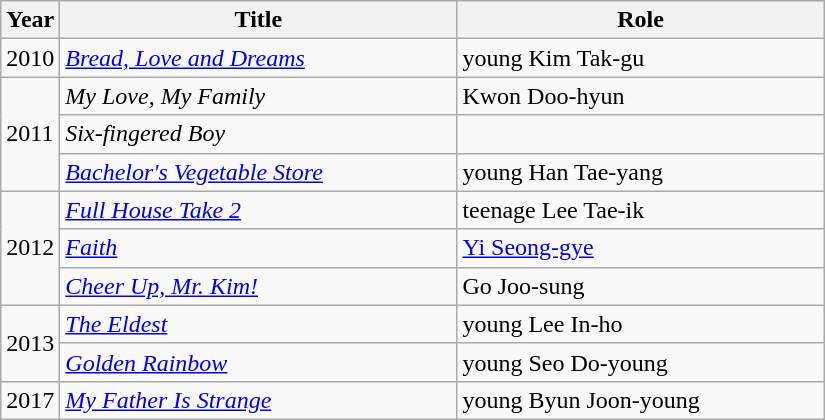<table class="wikitable" style="width:550px">
<tr>
<th width=10>Year</th>
<th>Title</th>
<th>Role</th>
</tr>
<tr>
<td>2010</td>
<td><em><a href='#'>Bread, Love and Dreams</a></em></td>
<td>young Kim Tak-gu</td>
</tr>
<tr>
<td rowspan=3>2011</td>
<td><em>My Love, My Family</em></td>
<td>Kwon Doo-hyun</td>
</tr>
<tr>
<td><em>Six-fingered Boy</em></td>
<td></td>
</tr>
<tr>
<td><em><a href='#'>Bachelor's Vegetable Store</a></em></td>
<td>young Han Tae-yang</td>
</tr>
<tr>
<td rowspan=3>2012</td>
<td><em><a href='#'>Full House Take 2</a></em></td>
<td>teenage Lee Tae-ik</td>
</tr>
<tr>
<td><em><a href='#'>Faith</a></em></td>
<td><a href='#'>Yi Seong-gye</a></td>
</tr>
<tr>
<td><em><a href='#'>Cheer Up, Mr. Kim!</a></em></td>
<td>Go Joo-sung</td>
</tr>
<tr>
<td rowspan=2>2013</td>
<td><em><a href='#'>The Eldest</a></em></td>
<td>young Lee In-ho</td>
</tr>
<tr>
<td><em><a href='#'>Golden Rainbow</a></em></td>
<td>young Seo Do-young</td>
</tr>
<tr>
<td>2017</td>
<td><em><a href='#'>My Father Is Strange</a></em></td>
<td>young Byun Joon-young</td>
</tr>
</table>
